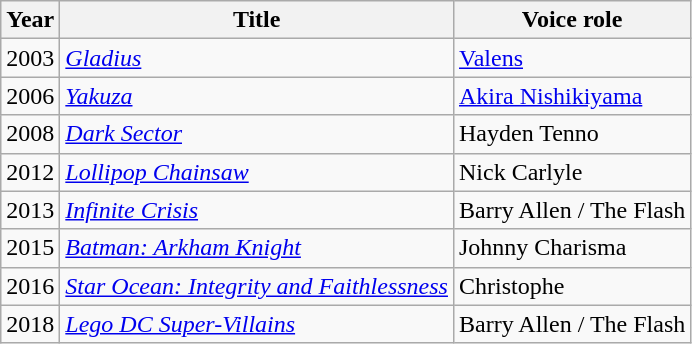<table class="wikitable sortable plainrowheaders">
<tr>
<th scope="col">Year</th>
<th scope="col">Title</th>
<th scope="col">Voice role</th>
</tr>
<tr>
<td>2003</td>
<td><em><a href='#'>Gladius</a></em></td>
<td><a href='#'>Valens</a></td>
</tr>
<tr>
<td>2006</td>
<td><em><a href='#'>Yakuza</a></em></td>
<td><a href='#'>Akira Nishikiyama</a></td>
</tr>
<tr>
<td>2008</td>
<td><em><a href='#'>Dark Sector</a></em></td>
<td>Hayden Tenno</td>
</tr>
<tr>
<td>2012</td>
<td><em><a href='#'>Lollipop Chainsaw</a></em></td>
<td>Nick Carlyle</td>
</tr>
<tr>
<td>2013</td>
<td><em><a href='#'>Infinite Crisis</a></em></td>
<td>Barry Allen / The Flash</td>
</tr>
<tr>
<td>2015</td>
<td><em><a href='#'>Batman: Arkham Knight</a></em></td>
<td>Johnny Charisma</td>
</tr>
<tr>
<td>2016</td>
<td><em><a href='#'>Star Ocean: Integrity and Faithlessness</a></em></td>
<td>Christophe</td>
</tr>
<tr>
<td>2018</td>
<td><em><a href='#'>Lego DC Super-Villains</a></em></td>
<td>Barry Allen / The Flash</td>
</tr>
</table>
